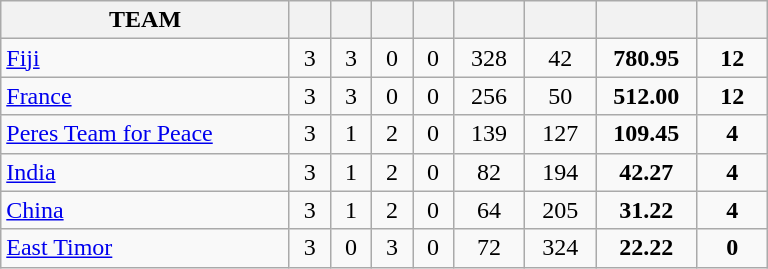<table class="wikitable" style="text-align: center;">
<tr>
<th width=185>TEAM</th>
<th width=20></th>
<th width=20></th>
<th width=20></th>
<th width=20></th>
<th width=40></th>
<th width=40></th>
<th width=60></th>
<th width=40></th>
</tr>
<tr>
<td align="left"> <a href='#'>Fiji</a></td>
<td>3</td>
<td>3</td>
<td>0</td>
<td>0</td>
<td>328</td>
<td>42</td>
<td><strong>780.95</strong></td>
<td><strong>12</strong></td>
</tr>
<tr>
<td align="left"> <a href='#'>France</a></td>
<td>3</td>
<td>3</td>
<td>0</td>
<td>0</td>
<td>256</td>
<td>50</td>
<td><strong>512.00</strong></td>
<td><strong>12</strong></td>
</tr>
<tr>
<td align="left"> <a href='#'>Peres Team for Peace</a></td>
<td>3</td>
<td>1</td>
<td>2</td>
<td>0</td>
<td>139</td>
<td>127</td>
<td><strong>109.45</strong></td>
<td><strong>4</strong></td>
</tr>
<tr>
<td align="left"> <a href='#'>India</a></td>
<td>3</td>
<td>1</td>
<td>2</td>
<td>0</td>
<td>82</td>
<td>194</td>
<td><strong>42.27</strong></td>
<td><strong>4</strong></td>
</tr>
<tr>
<td align="left"> <a href='#'>China</a></td>
<td>3</td>
<td>1</td>
<td>2</td>
<td>0</td>
<td>64</td>
<td>205</td>
<td><strong>31.22</strong></td>
<td><strong>4</strong></td>
</tr>
<tr>
<td align="left"> <a href='#'>East Timor</a></td>
<td>3</td>
<td>0</td>
<td>3</td>
<td>0</td>
<td>72</td>
<td>324</td>
<td><strong>22.22</strong></td>
<td><strong>0</strong></td>
</tr>
</table>
